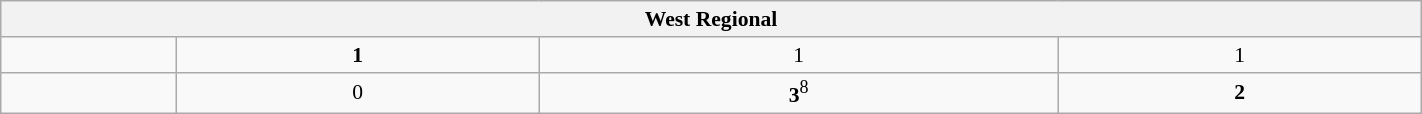<table class="wikitable" style="font-size:90%; width: 75%; text-align: center">
<tr>
<th colspan=5>West Regional</th>
</tr>
<tr>
<td></td>
<td><strong>1</strong></td>
<td>1</td>
<td>1</td>
</tr>
<tr>
<td><strong></strong></td>
<td>0</td>
<td><strong>3</strong><sup>8</sup></td>
<td><strong>2</strong></td>
</tr>
</table>
